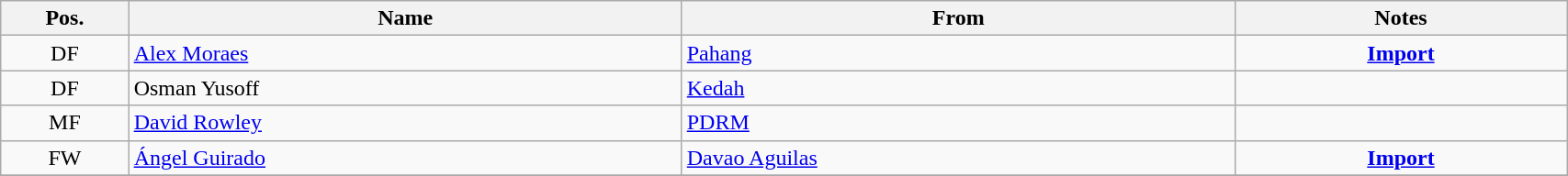<table class="wikitable" style="text-align:center; font-size:100%; width:90%;">
<tr>
<th style="width:2%">Pos.</th>
<th style="width:10%">Name</th>
<th style="width:10%">From</th>
<th style="width:6%">Notes</th>
</tr>
<tr>
<td>DF</td>
<td align=left> <a href='#'>Alex Moraes</a></td>
<td align=left> <a href='#'>Pahang</a></td>
<td><strong><a href='#'>Import</a></strong></td>
</tr>
<tr>
<td>DF</td>
<td align=left> Osman Yusoff</td>
<td align=left> <a href='#'>Kedah</a></td>
<td></td>
</tr>
<tr>
<td>MF</td>
<td align=left> <a href='#'>David Rowley</a></td>
<td align=left> <a href='#'>PDRM</a></td>
<td></td>
</tr>
<tr>
<td>FW</td>
<td align=left> <a href='#'>Ángel Guirado</a></td>
<td align=left> <a href='#'>Davao Aguilas</a></td>
<td><strong><a href='#'>Import</a></strong></td>
</tr>
<tr>
</tr>
</table>
